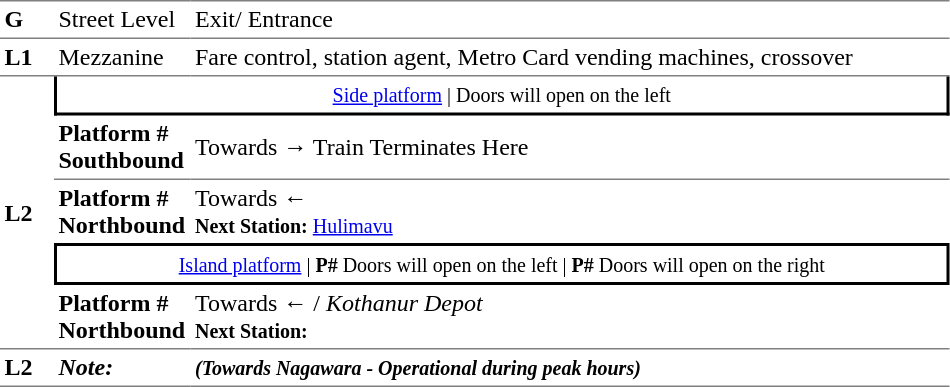<table border="0" cellspacing="0" cellpadding="3">
<tr>
<td width="30" valign="top" style="border-top:solid 1px gray;border-bottom:solid 1px gray;"><strong>G</strong></td>
<td width="85" valign="top" style="border-top:solid 1px gray;border-bottom:solid 1px gray;">Street Level</td>
<td width="500" valign="top" style="border-top:solid 1px gray;border-bottom:solid 1px gray;">Exit/ Entrance</td>
</tr>
<tr>
<td style="border-bottom:solid 1px gray;"><strong>L1</strong></td>
<td style="border-bottom:solid 1px gray;">Mezzanine</td>
<td style="border-bottom:solid 1px gray;">Fare control, station agent, Metro Card vending machines, crossover<br></td>
</tr>
<tr>
<td rowspan="5" style="border-bottom:solid 1px grey;text-align:left;"><strong>L2</strong></td>
<td colspan="2" style="border-right:solid 2px black;border-left:solid 2px black;border-bottom:solid 2px black;text-align:center;"><small><a href='#'>Side platform</a> | Doors will open on the left </small></td>
</tr>
<tr>
<td width="85" style="border-bottom:solid 1px grey;"><span><strong>Platform #</strong><br><strong>Southbound</strong></span></td>
<td width="500" style="border-bottom:solid 1px grey;">Towards → Train Terminates Here</td>
</tr>
<tr>
<td><span><strong>Platform #</strong><br><strong>Northbound</strong></span></td>
<td>Towards ← <br><small><strong>Next Station:</strong> <a href='#'>Hulimavu</a></small></td>
</tr>
<tr>
<td colspan="2" style="border-top:solid 2px black;border-right:solid 2px black;border-left:solid 2px black;border-bottom:solid 2px black;text-align:center;"><small><a href='#'>Island platform</a> | <strong>P#</strong> Doors will open on the left | <strong>P#</strong> Doors will open on the right</small> </td>
</tr>
<tr>
<td style="border-bottom:solid 1px gray;" width=85><span><strong>Platform #</strong><br><strong>Northbound</strong></span></td>
<td style="border-bottom:solid 1px gray;" width="500">Towards ←  / <em>Kothanur Depot</em><br><small><strong>Next Station:</strong> </small></td>
</tr>
<tr>
<td style="border-bottom:solid 1px gray;" width="30" valign="top"><strong>L2</strong></td>
<td style="border-bottom:solid 1px gray;" width="85" valign="top"><strong><em>Note:</em></strong></td>
<td style="border-bottom:solid 1px gray;" width="500" valign="top"><small><strong><em>(Towards Nagawara - Operational during peak hours)</em></strong></small></td>
</tr>
<tr>
</tr>
</table>
